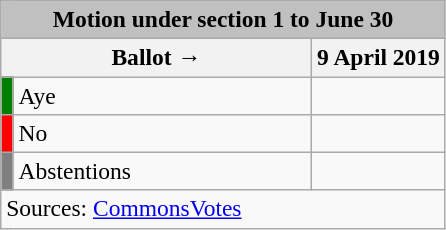<table class="wikitable" style="text-align:center; font-size:98%;">
<tr>
<td colspan="3" align="center" bgcolor="#C0C0C0"><strong>Motion under section 1 to June 30</strong></td>
</tr>
<tr>
<th colspan="2" style="width:200px;">Ballot →</th>
<th>9 April 2019</th>
</tr>
<tr>
<th style="width:1px; background:green;"></th>
<td style="text-align:left;">Aye</td>
<td></td>
</tr>
<tr>
<th style="background:red;"></th>
<td style="text-align:left;">No</td>
<td></td>
</tr>
<tr>
<th style="background:gray;"></th>
<td style="text-align:left;">Abstentions</td>
<td></td>
</tr>
<tr>
<td colspan="3" style="text-align:left;">Sources: <a href='#'>CommonsVotes</a></td>
</tr>
</table>
